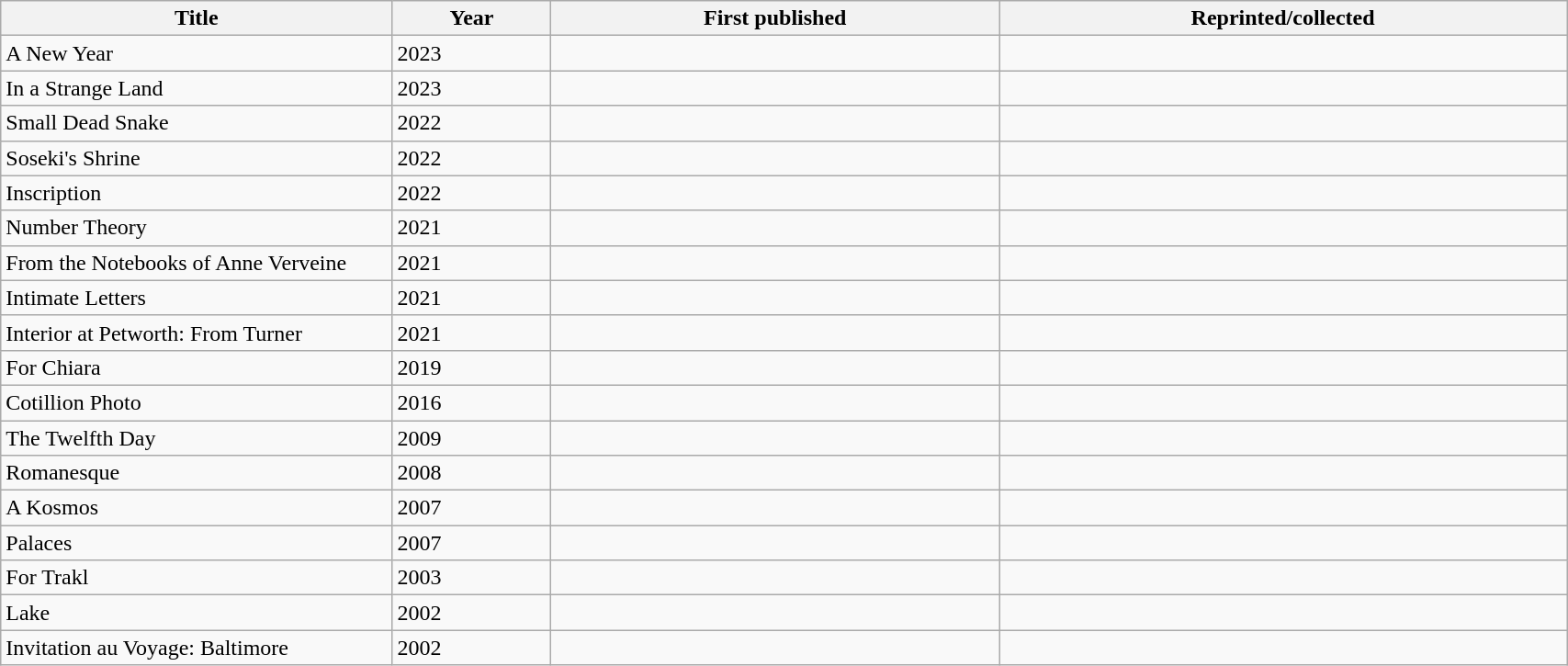<table class="wikitable sortable" style="width:90%;">
<tr>
<th width=25%>Title</th>
<th>Year</th>
<th>First published</th>
<th>Reprinted/collected</th>
</tr>
<tr>
<td>A New Year</td>
<td>2023</td>
<td></td>
<td></td>
</tr>
<tr>
<td>In a Strange Land</td>
<td>2023</td>
<td></td>
<td></td>
</tr>
<tr>
<td>Small Dead Snake</td>
<td>2022</td>
<td></td>
<td></td>
</tr>
<tr>
<td>Soseki's Shrine</td>
<td>2022</td>
<td></td>
<td></td>
</tr>
<tr>
<td>Inscription</td>
<td>2022</td>
<td></td>
<td></td>
</tr>
<tr>
<td>Number Theory</td>
<td>2021</td>
<td></td>
<td></td>
</tr>
<tr>
<td>From the Notebooks of Anne Verveine</td>
<td>2021</td>
<td></td>
<td></td>
</tr>
<tr>
<td>Intimate Letters</td>
<td>2021</td>
<td></td>
<td></td>
</tr>
<tr>
<td>Interior at Petworth: From Turner</td>
<td>2021</td>
<td></td>
<td></td>
</tr>
<tr>
<td>For Chiara</td>
<td>2019</td>
<td></td>
</tr>
<tr>
<td>Cotillion Photo</td>
<td>2016</td>
<td></td>
<td></td>
</tr>
<tr>
<td>The Twelfth Day</td>
<td>2009</td>
<td></td>
</tr>
<tr>
<td>Romanesque</td>
<td>2008</td>
<td></td>
<td></td>
</tr>
<tr>
<td>A Kosmos</td>
<td>2007</td>
<td></td>
<td></td>
</tr>
<tr>
<td>Palaces</td>
<td>2007</td>
<td></td>
<td></td>
</tr>
<tr>
<td>For Trakl</td>
<td>2003</td>
<td></td>
<td></td>
</tr>
<tr>
<td>Lake</td>
<td>2002</td>
<td></td>
<td></td>
</tr>
<tr>
<td>Invitation au Voyage: Baltimore</td>
<td>2002</td>
<td></td>
<td></td>
</tr>
</table>
